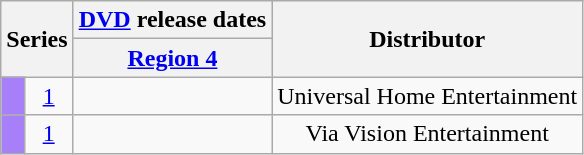<table class="wikitable plainrowheaders" style="text-align:center">
<tr>
<th colspan="2" rowspan="2">Series</th>
<th><a href='#'>DVD</a> release dates</th>
<th rowspan="2">Distributor</th>
</tr>
<tr>
<th><a href='#'>Region 4</a></th>
</tr>
<tr>
<td style="background:#A77FF8;"></td>
<td><a href='#'>1</a></td>
<td> </td>
<td>Universal Home Entertainment</td>
</tr>
<tr>
<td style="background:#A77FF8;"></td>
<td><a href='#'>1</a></td>
<td> </td>
<td>Via Vision Entertainment</td>
</tr>
</table>
